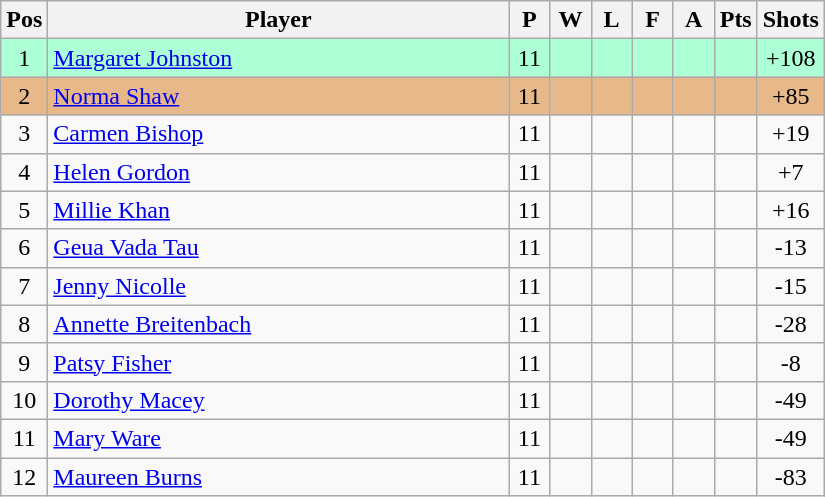<table class="wikitable" style="font-size: 100%">
<tr>
<th width=20>Pos</th>
<th width=300>Player</th>
<th width=20>P</th>
<th width=20>W</th>
<th width=20>L</th>
<th width=20>F</th>
<th width=20>A</th>
<th width=20>Pts</th>
<th width=30>Shots</th>
</tr>
<tr align=center style="background: #ADFFD6;">
<td>1</td>
<td align="left"> <a href='#'>Margaret Johnston</a></td>
<td>11</td>
<td></td>
<td></td>
<td></td>
<td></td>
<td></td>
<td>+108</td>
</tr>
<tr align=center style="background: #E6B88A;">
<td>2</td>
<td align="left"> <a href='#'>Norma Shaw</a></td>
<td>11</td>
<td></td>
<td></td>
<td></td>
<td></td>
<td></td>
<td>+85</td>
</tr>
<tr align=center>
<td>3</td>
<td align="left"> <a href='#'>Carmen Bishop</a></td>
<td>11</td>
<td></td>
<td></td>
<td></td>
<td></td>
<td></td>
<td>+19</td>
</tr>
<tr align=center>
<td>4</td>
<td align="left"> <a href='#'>Helen Gordon</a></td>
<td>11</td>
<td></td>
<td></td>
<td></td>
<td></td>
<td></td>
<td>+7</td>
</tr>
<tr align=center>
<td>5</td>
<td align="left"> <a href='#'>Millie Khan</a></td>
<td>11</td>
<td></td>
<td></td>
<td></td>
<td></td>
<td></td>
<td>+16</td>
</tr>
<tr align=center>
<td>6</td>
<td align="left"> <a href='#'>Geua Vada Tau</a></td>
<td>11</td>
<td></td>
<td></td>
<td></td>
<td></td>
<td></td>
<td>-13</td>
</tr>
<tr align=center>
<td>7</td>
<td align="left"> <a href='#'>Jenny Nicolle</a></td>
<td>11</td>
<td></td>
<td></td>
<td></td>
<td></td>
<td></td>
<td>-15</td>
</tr>
<tr align=center>
<td>8</td>
<td align="left"> <a href='#'>Annette Breitenbach</a></td>
<td>11</td>
<td></td>
<td></td>
<td></td>
<td></td>
<td></td>
<td>-28</td>
</tr>
<tr align=center>
<td>9</td>
<td align="left"> <a href='#'>Patsy Fisher</a></td>
<td>11</td>
<td></td>
<td></td>
<td></td>
<td></td>
<td></td>
<td>-8</td>
</tr>
<tr align=center>
<td>10</td>
<td align="left"> <a href='#'>Dorothy Macey</a></td>
<td>11</td>
<td></td>
<td></td>
<td></td>
<td></td>
<td></td>
<td>-49</td>
</tr>
<tr align=center>
<td>11</td>
<td align="left"> <a href='#'>Mary Ware</a></td>
<td>11</td>
<td></td>
<td></td>
<td></td>
<td></td>
<td></td>
<td>-49</td>
</tr>
<tr align=center>
<td>12</td>
<td align="left"> <a href='#'>Maureen Burns</a></td>
<td>11</td>
<td></td>
<td></td>
<td></td>
<td></td>
<td></td>
<td>-83</td>
</tr>
</table>
